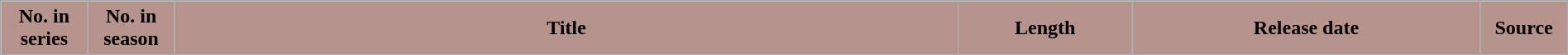<table class="wikitable plainrowheaders mw-collapsible mw-collapsed" style="width:100%; margin:auto; background:#fff;">
<tr>
<th style="background:#B7938D; color: #000000; width:5%;">No. in<br>series</th>
<th style="background:#B7938D; color: #000000; width:5%;">No. in<br>season</th>
<th style="background:#B7938D; color: #000000; width:45%;">Title</th>
<th style="background:#B7938D; color: #000000; width:10%;">Length</th>
<th style="background:#B7938D; color: #000000; width:20%;">Release date</th>
<th style="background:#B7938D; color: #000000; width:5%;">Source<br>
</th>
</tr>
</table>
